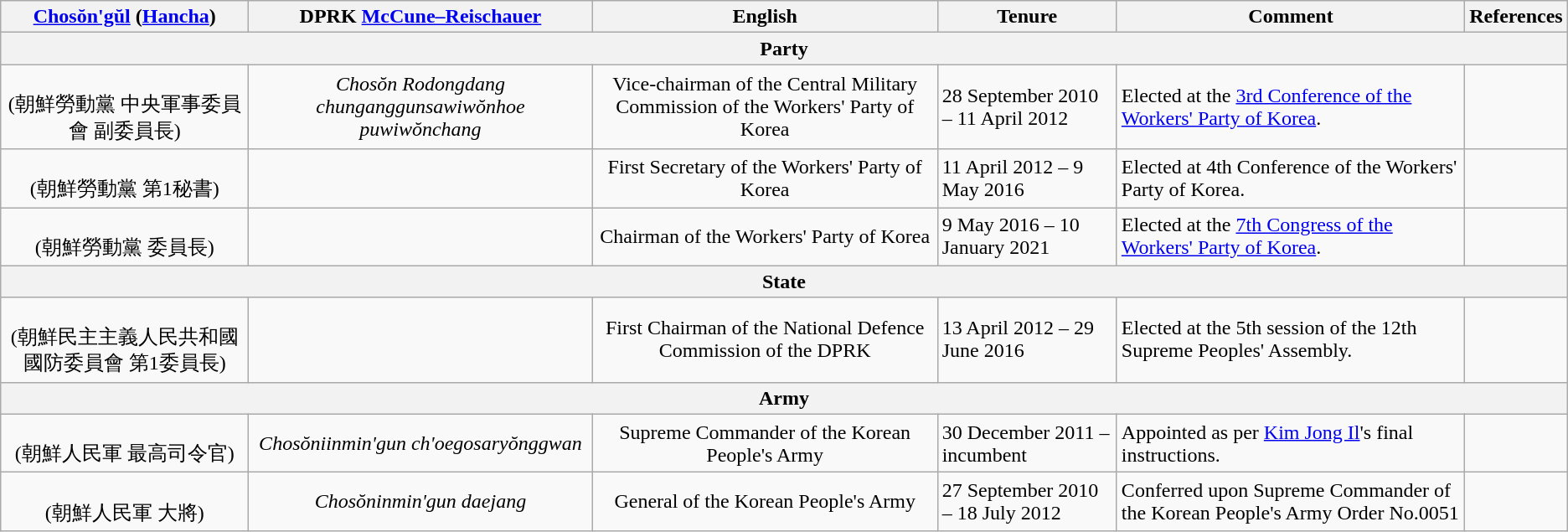<table class="wikitable sortable">
<tr>
<th><a href='#'>Chosŏn'gŭl</a> (<a href='#'>Hancha</a>)</th>
<th>DPRK <a href='#'>McCune–Reischauer</a></th>
<th>English</th>
<th>Tenure</th>
<th>Comment</th>
<th class="unsortable">References</th>
</tr>
<tr>
<th colspan="6">Party</th>
</tr>
<tr>
<td align="center"><br>(朝鮮勞動黨 中央軍事委員會 副委員長)</td>
<td align="center"><em>Chosŏn Rodongdang chunganggunsawiwŏnhoe puwiwŏnchang</em></td>
<td align="center">Vice-chairman of the Central Military Commission of the Workers' Party of Korea</td>
<td>28 September 2010 – 11 April 2012</td>
<td>Elected at the <a href='#'>3rd Conference of the Workers' Party of Korea</a>.</td>
<td></td>
</tr>
<tr>
<td align="center"><br>(朝鮮勞動黨 第1秘書)</td>
<td align="center"></td>
<td align="center">First Secretary of the Workers' Party of Korea</td>
<td>11 April 2012 – 9 May 2016</td>
<td>Elected at 4th Conference of the Workers' Party of Korea.</td>
<td></td>
</tr>
<tr>
<td align="center"><br>(朝鮮勞動黨 委員長)</td>
<td align="center"></td>
<td align="center">Chairman of the Workers' Party of Korea</td>
<td>9 May 2016 – 10 January 2021</td>
<td>Elected at the <a href='#'>7th Congress of the Workers' Party of Korea</a>.</td>
<td></td>
</tr>
<tr>
<th colspan="6">State</th>
</tr>
<tr>
<td align="center"><br>(朝鮮民主主義人民共和國 國防委員會 第1委員長)</td>
<td align="center"></td>
<td align="center">First Chairman of the National Defence Commission of the DPRK</td>
<td>13 April 2012 – 29 June 2016</td>
<td>Elected at the 5th session of the 12th Supreme Peoples' Assembly.</td>
<td></td>
</tr>
<tr>
<th colspan="6">Army</th>
</tr>
<tr>
<td align="center"><br>(朝鮮人民軍 最高司令官)</td>
<td align="center"><em>Chosŏniinmin'gun ch'oegosaryŏnggwan</em></td>
<td align="center">Supreme Commander of the Korean People's Army</td>
<td>30 December 2011 – incumbent</td>
<td>Appointed as per <a href='#'>Kim Jong Il</a>'s final instructions.</td>
<td></td>
</tr>
<tr>
<td align="center"><br>(朝鮮人民軍 大將)</td>
<td align="center"><em>Chosŏninmin'gun daejang</em></td>
<td align="center">General of the Korean People's Army</td>
<td>27 September 2010 – 18 July 2012</td>
<td>Conferred upon Supreme Commander of the Korean People's Army Order No.0051</td>
<td></td>
</tr>
</table>
